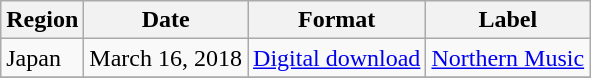<table class="wikitable sortable plainrowheaders">
<tr>
<th scope="col">Region</th>
<th scope="col">Date</th>
<th scope="col">Format</th>
<th scope="col">Label</th>
</tr>
<tr>
<td>Japan</td>
<td>March 16, 2018</td>
<td><a href='#'>Digital download</a></td>
<td><a href='#'>Northern Music</a></td>
</tr>
<tr>
</tr>
</table>
